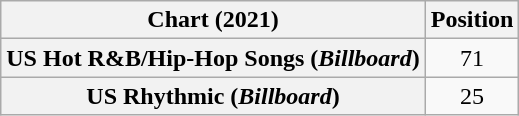<table class="wikitable sortable plainrowheaders" style="text-align:center">
<tr>
<th scope="col">Chart (2021)</th>
<th scope="col">Position</th>
</tr>
<tr>
<th scope="row">US Hot R&B/Hip-Hop Songs (<em>Billboard</em>)</th>
<td>71</td>
</tr>
<tr>
<th scope="row">US Rhythmic (<em>Billboard</em>)</th>
<td>25</td>
</tr>
</table>
